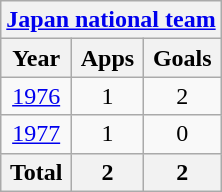<table class="wikitable" style="text-align:center">
<tr>
<th colspan=3><a href='#'>Japan national team</a></th>
</tr>
<tr>
<th>Year</th>
<th>Apps</th>
<th>Goals</th>
</tr>
<tr>
<td><a href='#'>1976</a></td>
<td>1</td>
<td>2</td>
</tr>
<tr>
<td><a href='#'>1977</a></td>
<td>1</td>
<td>0</td>
</tr>
<tr>
<th>Total</th>
<th>2</th>
<th>2</th>
</tr>
</table>
